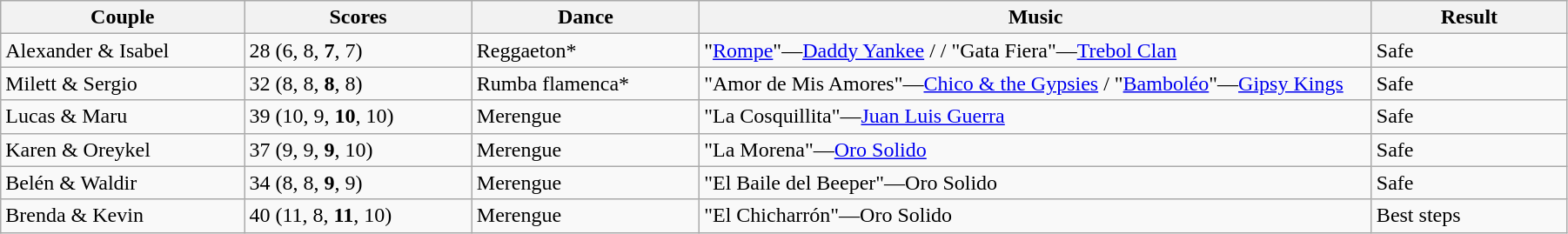<table class="wikitable sortable" style="width:95%; white-space:nowrap">
<tr>
<th style="width:15%;">Couple</th>
<th style="width:14%;">Scores</th>
<th style="width:14%;">Dance</th>
<th style="width:40%;">Music</th>
<th style="width:12%;">Result</th>
</tr>
<tr>
<td>Alexander & Isabel</td>
<td>28 (6, 8, <strong>7</strong>, 7)</td>
<td>Reggaeton*</td>
<td>"<a href='#'>Rompe</a>"—<a href='#'>Daddy Yankee</a> / / "Gata Fiera"—<a href='#'>Trebol Clan</a></td>
<td>Safe</td>
</tr>
<tr>
<td>Milett & Sergio</td>
<td>32 (8, 8, <strong>8</strong>, 8)</td>
<td>Rumba flamenca*</td>
<td>"Amor de Mis Amores"—<a href='#'>Chico & the Gypsies</a> / "<a href='#'>Bamboléo</a>"—<a href='#'>Gipsy Kings</a></td>
<td>Safe</td>
</tr>
<tr>
<td>Lucas & Maru</td>
<td>39 (10, 9, <strong>10</strong>, 10)</td>
<td>Merengue</td>
<td>"La Cosquillita"—<a href='#'>Juan Luis Guerra</a></td>
<td>Safe</td>
</tr>
<tr>
<td>Karen & Oreykel</td>
<td>37 (9, 9, <strong>9</strong>, 10)</td>
<td>Merengue</td>
<td>"La Morena"—<a href='#'>Oro Solido</a></td>
<td>Safe</td>
</tr>
<tr>
<td>Belén & Waldir</td>
<td>34 (8, 8, <strong>9</strong>, 9)</td>
<td>Merengue</td>
<td>"El Baile del Beeper"—Oro Solido</td>
<td>Safe</td>
</tr>
<tr>
<td>Brenda & Kevin</td>
<td>40 (11, 8, <strong>11</strong>, 10)</td>
<td>Merengue</td>
<td>"El Chicharrón"—Oro Solido</td>
<td>Best steps</td>
</tr>
</table>
